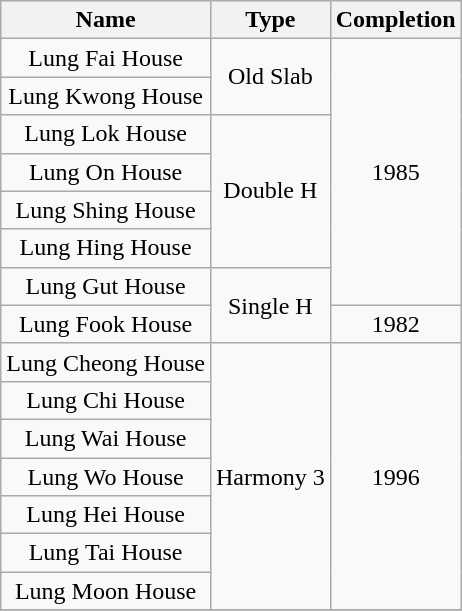<table class="wikitable" style="text-align: center">
<tr>
<th>Name </th>
<th>Type</th>
<th>Completion</th>
</tr>
<tr>
<td>Lung Fai House</td>
<td rowspan="2">Old Slab</td>
<td rowspan="7">1985</td>
</tr>
<tr>
<td>Lung Kwong House</td>
</tr>
<tr>
<td>Lung Lok House</td>
<td rowspan="4">Double H</td>
</tr>
<tr>
<td>Lung On House</td>
</tr>
<tr>
<td>Lung Shing House</td>
</tr>
<tr>
<td>Lung Hing House</td>
</tr>
<tr>
<td>Lung Gut House</td>
<td rowspan="2">Single H</td>
</tr>
<tr>
<td>Lung Fook House</td>
<td rowspan="1">1982</td>
</tr>
<tr>
<td>Lung Cheong House</td>
<td rowspan="7">Harmony 3</td>
<td rowspan="7">1996</td>
</tr>
<tr>
<td>Lung Chi House</td>
</tr>
<tr>
<td>Lung Wai House</td>
</tr>
<tr>
<td>Lung Wo House</td>
</tr>
<tr>
<td>Lung Hei House</td>
</tr>
<tr>
<td>Lung Tai House</td>
</tr>
<tr>
<td>Lung Moon House</td>
</tr>
<tr>
</tr>
</table>
